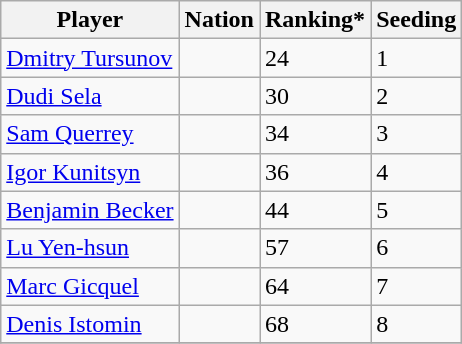<table class="wikitable" border="1">
<tr>
<th>Player</th>
<th>Nation</th>
<th>Ranking*</th>
<th>Seeding</th>
</tr>
<tr>
<td><a href='#'>Dmitry Tursunov</a></td>
<td></td>
<td>24</td>
<td>1</td>
</tr>
<tr>
<td><a href='#'>Dudi Sela</a></td>
<td></td>
<td>30</td>
<td>2</td>
</tr>
<tr>
<td><a href='#'>Sam Querrey</a></td>
<td></td>
<td>34</td>
<td>3</td>
</tr>
<tr>
<td><a href='#'>Igor Kunitsyn</a></td>
<td></td>
<td>36</td>
<td>4</td>
</tr>
<tr>
<td><a href='#'>Benjamin Becker</a></td>
<td></td>
<td>44</td>
<td>5</td>
</tr>
<tr>
<td><a href='#'>Lu Yen-hsun</a></td>
<td></td>
<td>57</td>
<td>6</td>
</tr>
<tr>
<td><a href='#'>Marc Gicquel</a></td>
<td></td>
<td>64</td>
<td>7</td>
</tr>
<tr>
<td><a href='#'>Denis Istomin</a></td>
<td></td>
<td>68</td>
<td>8</td>
</tr>
<tr>
</tr>
</table>
